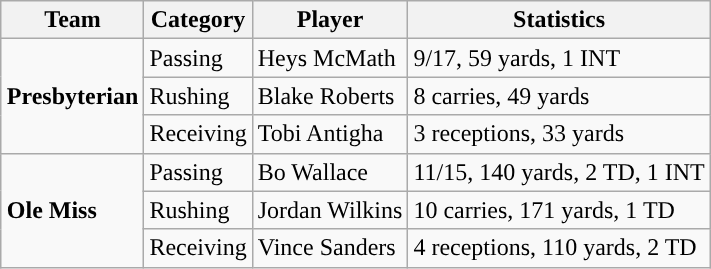<table class="wikitable" style="float: right;">
<tr>
<th>Team</th>
<th>Category</th>
<th>Player</th>
<th>Statistics</th>
</tr>
<tr>
<td rowspan=3><strong>Presbyterian</strong></td>
<td>Passing</td>
<td>Heys McMath</td>
<td>9/17, 59 yards, 1 INT</td>
</tr>
<tr>
<td>Rushing</td>
<td>Blake Roberts</td>
<td>8 carries, 49 yards</td>
</tr>
<tr>
<td>Receiving</td>
<td>Tobi Antigha</td>
<td>3 receptions, 33 yards</td>
</tr>
<tr>
<td rowspan=3><strong>Ole Miss</strong></td>
<td>Passing</td>
<td>Bo Wallace</td>
<td>11/15, 140 yards, 2 TD, 1 INT</td>
</tr>
<tr>
<td>Rushing</td>
<td>Jordan Wilkins</td>
<td>10 carries, 171 yards, 1 TD</td>
</tr>
<tr>
<td>Receiving</td>
<td>Vince Sanders</td>
<td>4 receptions, 110 yards, 2 TD</td>
</tr>
</table>
